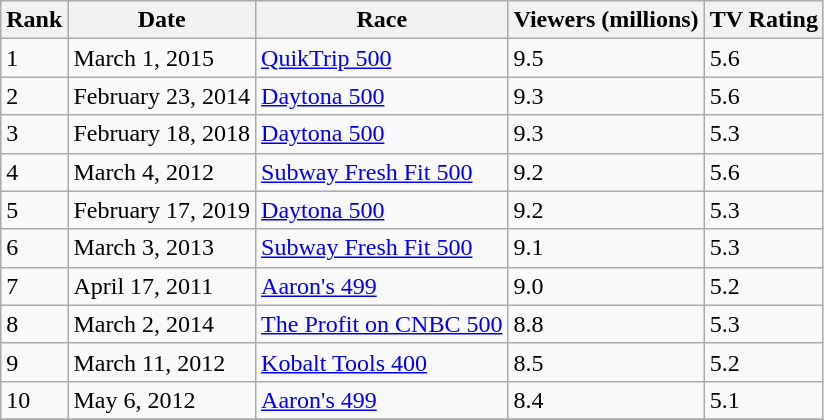<table class="wikitable">
<tr>
<th>Rank</th>
<th>Date</th>
<th>Race</th>
<th>Viewers (millions)</th>
<th>TV Rating</th>
</tr>
<tr>
<td>1</td>
<td>March 1, 2015</td>
<td><a href='#'>QuikTrip 500</a></td>
<td>9.5</td>
<td>5.6</td>
</tr>
<tr>
<td>2</td>
<td>February 23, 2014</td>
<td><a href='#'>Daytona 500</a></td>
<td>9.3</td>
<td>5.6</td>
</tr>
<tr>
<td>3</td>
<td>February 18, 2018</td>
<td><a href='#'>Daytona 500</a></td>
<td>9.3</td>
<td>5.3</td>
</tr>
<tr>
<td>4</td>
<td>March 4, 2012</td>
<td><a href='#'>Subway Fresh Fit 500</a></td>
<td>9.2</td>
<td>5.6</td>
</tr>
<tr>
<td>5</td>
<td>February 17, 2019</td>
<td><a href='#'>Daytona 500</a></td>
<td>9.2</td>
<td>5.3</td>
</tr>
<tr>
<td>6</td>
<td>March 3, 2013</td>
<td><a href='#'>Subway Fresh Fit 500</a></td>
<td>9.1</td>
<td>5.3</td>
</tr>
<tr>
<td>7</td>
<td>April 17, 2011</td>
<td><a href='#'>Aaron's 499</a></td>
<td>9.0</td>
<td>5.2</td>
</tr>
<tr>
<td>8</td>
<td>March 2, 2014</td>
<td><a href='#'>The Profit on CNBC 500</a></td>
<td>8.8</td>
<td>5.3</td>
</tr>
<tr>
<td>9</td>
<td>March 11, 2012</td>
<td><a href='#'>Kobalt Tools 400</a></td>
<td>8.5</td>
<td>5.2</td>
</tr>
<tr>
<td>10</td>
<td>May 6, 2012</td>
<td><a href='#'>Aaron's 499</a></td>
<td>8.4</td>
<td>5.1</td>
</tr>
<tr>
</tr>
</table>
